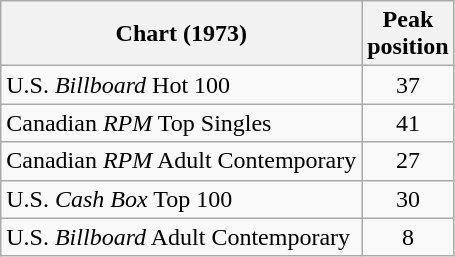<table class="wikitable sortable">
<tr>
<th align="left">Chart (1973)</th>
<th align="center">Peak<br>position</th>
</tr>
<tr>
<td align="left">U.S. <em>Billboard</em> Hot 100</td>
<td align="center">37</td>
</tr>
<tr>
<td>Canadian <em>RPM</em> Top Singles </td>
<td align="center">41</td>
</tr>
<tr>
<td>Canadian <em>RPM</em> Adult Contemporary </td>
<td align="center">27</td>
</tr>
<tr>
<td align="left">U.S. <em>Cash Box</em> Top 100 </td>
<td align="center">30</td>
</tr>
<tr>
<td align="left">U.S. <em>Billboard</em> Adult Contemporary </td>
<td align="center">8</td>
</tr>
</table>
